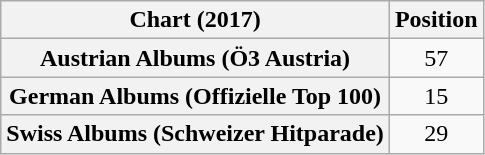<table class="wikitable plainrowheaders sortable" style="text-align:center">
<tr>
<th scope="col">Chart (2017)</th>
<th scope="col">Position</th>
</tr>
<tr>
<th scope="row">Austrian Albums (Ö3 Austria)</th>
<td>57</td>
</tr>
<tr>
<th scope="row">German Albums (Offizielle Top 100)</th>
<td>15</td>
</tr>
<tr>
<th scope="row">Swiss Albums (Schweizer Hitparade)</th>
<td>29</td>
</tr>
</table>
